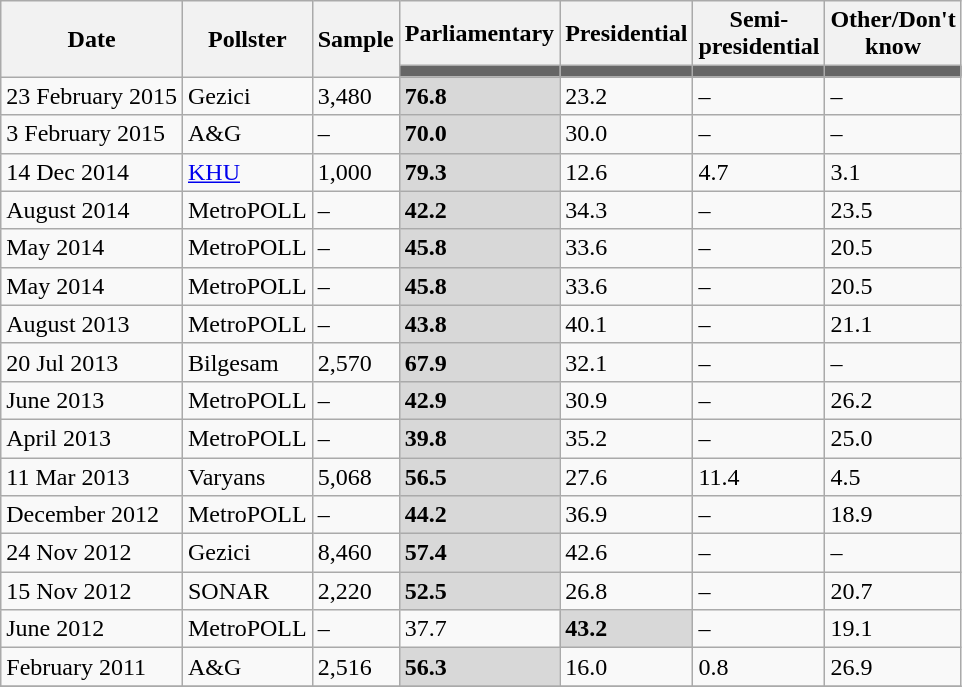<table class="wikitable sortable">
<tr>
<th rowspan="2">Date</th>
<th rowspan="2">Pollster</th>
<th rowspan="2">Sample</th>
<th style="width:70px;">Parliamentary</th>
<th style="width:70px;">Presidential</th>
<th style="width:70px;">Semi-presidential</th>
<th style="width:70px;">Other/Don't know</th>
</tr>
<tr>
<th style="background: #666666" width:70px;"></th>
<th style="background: #666666" width:70px;></th>
<th style="background: #666666" width:70px;></th>
<th style="background: #666666" width:70px;></th>
</tr>
<tr>
<td>23 February 2015</td>
<td>Gezici</td>
<td>3,480</td>
<td style="background: #d8d8d8"><strong>76.8</strong></td>
<td>23.2</td>
<td>–</td>
<td>–</td>
</tr>
<tr>
<td>3 February 2015</td>
<td>A&G</td>
<td>–</td>
<td style="background: #d8d8d8"><strong>70.0</strong></td>
<td>30.0</td>
<td>–</td>
<td>–</td>
</tr>
<tr>
<td>14 Dec 2014</td>
<td><a href='#'>KHU</a></td>
<td>1,000</td>
<td style="background: #d8d8d8"><strong>79.3</strong></td>
<td>12.6</td>
<td>4.7</td>
<td>3.1</td>
</tr>
<tr>
<td>August 2014</td>
<td>MetroPOLL</td>
<td>–</td>
<td style="background: #d8d8d8"><strong>42.2</strong></td>
<td>34.3</td>
<td>–</td>
<td>23.5</td>
</tr>
<tr>
<td>May 2014</td>
<td>MetroPOLL</td>
<td>–</td>
<td style="background: #d8d8d8"><strong>45.8</strong></td>
<td>33.6</td>
<td>–</td>
<td>20.5</td>
</tr>
<tr>
<td>May 2014</td>
<td>MetroPOLL</td>
<td>–</td>
<td style="background: #d8d8d8"><strong>45.8</strong></td>
<td>33.6</td>
<td>–</td>
<td>20.5</td>
</tr>
<tr>
<td>August 2013</td>
<td>MetroPOLL</td>
<td>–</td>
<td style="background: #d8d8d8"><strong>43.8</strong></td>
<td>40.1</td>
<td>–</td>
<td>21.1</td>
</tr>
<tr>
<td>20 Jul 2013</td>
<td>Bilgesam</td>
<td>2,570</td>
<td style="background: #d8d8d8"><strong>67.9</strong></td>
<td>32.1</td>
<td>–</td>
<td>–</td>
</tr>
<tr>
<td>June 2013</td>
<td>MetroPOLL</td>
<td>–</td>
<td style="background: #d8d8d8"><strong>42.9</strong></td>
<td>30.9</td>
<td>–</td>
<td>26.2</td>
</tr>
<tr>
<td>April 2013</td>
<td>MetroPOLL</td>
<td>–</td>
<td style="background: #d8d8d8"><strong>39.8</strong></td>
<td>35.2</td>
<td>–</td>
<td>25.0</td>
</tr>
<tr>
<td>11 Mar 2013</td>
<td>Varyans</td>
<td>5,068</td>
<td style="background: #d8d8d8"><strong>56.5</strong></td>
<td>27.6</td>
<td>11.4</td>
<td>4.5</td>
</tr>
<tr>
<td>December 2012</td>
<td>MetroPOLL</td>
<td>–</td>
<td style="background: #d8d8d8"><strong>44.2</strong></td>
<td>36.9</td>
<td>–</td>
<td>18.9</td>
</tr>
<tr>
<td>24 Nov 2012</td>
<td>Gezici</td>
<td>8,460</td>
<td style="background: #d8d8d8"><strong>57.4</strong></td>
<td>42.6</td>
<td>–</td>
<td>–</td>
</tr>
<tr>
<td>15 Nov 2012</td>
<td>SONAR</td>
<td>2,220</td>
<td style="background: #d8d8d8"><strong>52.5</strong></td>
<td>26.8</td>
<td>–</td>
<td>20.7</td>
</tr>
<tr>
<td>June 2012</td>
<td>MetroPOLL</td>
<td>–</td>
<td>37.7</td>
<td style="background: #d8d8d8"><strong>43.2</strong></td>
<td>–</td>
<td>19.1</td>
</tr>
<tr>
<td>February 2011</td>
<td>A&G</td>
<td>2,516</td>
<td style="background: #d8d8d8"><strong>56.3</strong></td>
<td>16.0</td>
<td>0.8</td>
<td>26.9</td>
</tr>
<tr>
</tr>
</table>
